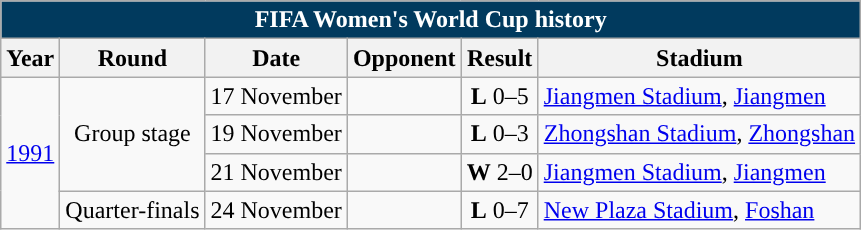<table class="wikitable" style="text-align: center;font-size:100%;">
<tr>
<th colspan=6 style="background: #013A5E; color: #FFFFFF;">FIFA Women's World Cup history</th>
</tr>
<tr>
<th>Year</th>
<th>Round</th>
<th>Date</th>
<th>Opponent</th>
<th>Result</th>
<th>Stadium</th>
</tr>
<tr>
<td rowspan=4> <a href='#'>1991</a></td>
<td rowspan=3>Group stage</td>
<td align="left">17 November</td>
<td align="left"></td>
<td><strong>L</strong> 0–5</td>
<td align="left"><a href='#'>Jiangmen Stadium</a>, <a href='#'>Jiangmen</a></td>
</tr>
<tr>
<td align="left">19 November</td>
<td align="left"></td>
<td><strong>L</strong> 0–3</td>
<td align="left"><a href='#'>Zhongshan Stadium</a>, <a href='#'>Zhongshan</a></td>
</tr>
<tr>
<td align="left">21 November</td>
<td align="left"></td>
<td><strong>W</strong> 2–0</td>
<td align="left"><a href='#'>Jiangmen Stadium</a>, <a href='#'>Jiangmen</a></td>
</tr>
<tr>
<td>Quarter-finals</td>
<td align="left">24 November</td>
<td align="left"></td>
<td><strong>L</strong> 0–7</td>
<td align="left"><a href='#'>New Plaza Stadium</a>, <a href='#'>Foshan</a></td>
</tr>
</table>
